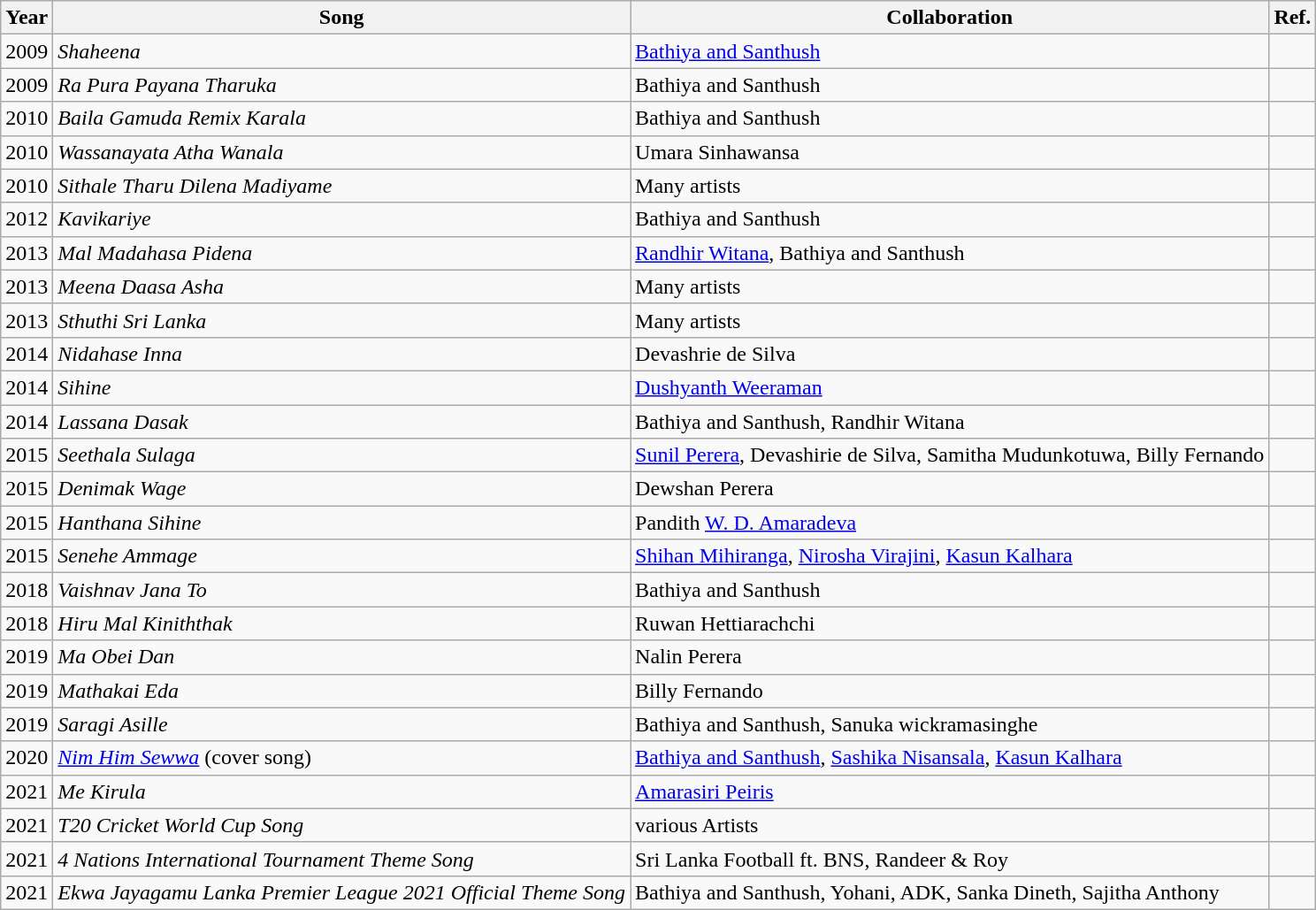<table class="wikitable">
<tr>
<th>Year</th>
<th>Song</th>
<th>Collaboration</th>
<th>Ref.</th>
</tr>
<tr>
<td>2009</td>
<td><em>Shaheena</em></td>
<td><a href='#'>Bathiya and Santhush</a></td>
<td></td>
</tr>
<tr>
<td>2009</td>
<td><em>Ra Pura Payana Tharuka</em></td>
<td>Bathiya and Santhush</td>
<td></td>
</tr>
<tr>
<td>2010</td>
<td><em>Baila Gamuda Remix Karala</em></td>
<td>Bathiya and Santhush</td>
<td></td>
</tr>
<tr>
<td>2010</td>
<td><em>Wassanayata Atha Wanala</em></td>
<td>Umara Sinhawansa</td>
<td></td>
</tr>
<tr>
<td>2010</td>
<td><em>Sithale Tharu Dilena Madiyame</em></td>
<td>Many artists</td>
<td></td>
</tr>
<tr>
<td>2012</td>
<td><em>Kavikariye</em></td>
<td>Bathiya and Santhush</td>
<td></td>
</tr>
<tr>
<td>2013</td>
<td><em>Mal Madahasa Pidena</em></td>
<td><a href='#'>Randhir Witana</a>, Bathiya and Santhush</td>
<td></td>
</tr>
<tr>
<td>2013</td>
<td><em>Meena Daasa Asha</em></td>
<td>Many artists</td>
<td></td>
</tr>
<tr>
<td>2013</td>
<td><em>Sthuthi Sri Lanka</em></td>
<td>Many artists</td>
<td></td>
</tr>
<tr>
<td>2014</td>
<td><em>Nidahase Inna</em></td>
<td>Devashrie de Silva</td>
<td></td>
</tr>
<tr>
<td>2014</td>
<td><em>Sihine</em></td>
<td><a href='#'>Dushyanth Weeraman</a></td>
<td></td>
</tr>
<tr>
<td>2014</td>
<td><em>Lassana Dasak</em></td>
<td>Bathiya and Santhush, Randhir Witana</td>
<td></td>
</tr>
<tr>
<td>2015</td>
<td><em>Seethala Sulaga</em></td>
<td><a href='#'>Sunil Perera</a>, Devashirie de Silva, Samitha Mudunkotuwa, Billy Fernando</td>
<td></td>
</tr>
<tr>
<td>2015</td>
<td><em>Denimak Wage</em></td>
<td>Dewshan Perera</td>
<td></td>
</tr>
<tr>
<td>2015</td>
<td><em>Hanthana Sihine</em></td>
<td>Pandith <a href='#'>W. D. Amaradeva</a></td>
<td></td>
</tr>
<tr>
<td>2015</td>
<td><em>Senehe Ammage</em></td>
<td><a href='#'>Shihan Mihiranga</a>, <a href='#'>Nirosha Virajini</a>, <a href='#'>Kasun Kalhara</a></td>
<td></td>
</tr>
<tr>
<td>2018</td>
<td><em>Vaishnav Jana To</em></td>
<td>Bathiya and Santhush</td>
<td></td>
</tr>
<tr>
<td>2018</td>
<td><em>Hiru Mal Kiniththak</em></td>
<td>Ruwan Hettiarachchi</td>
<td></td>
</tr>
<tr>
<td>2019</td>
<td><em>Ma Obei Dan</em></td>
<td>Nalin Perera</td>
<td></td>
</tr>
<tr>
<td>2019</td>
<td><em>Mathakai Eda</em></td>
<td>Billy Fernando</td>
<td></td>
</tr>
<tr>
<td>2019</td>
<td><em>Saragi Asille</em></td>
<td>Bathiya and Santhush, Sanuka wickramasinghe</td>
<td></td>
</tr>
<tr>
<td>2020</td>
<td><a href='#'><em>Nim Him Sewwa</em></a> (cover song)</td>
<td><a href='#'>Bathiya and Santhush</a>, <a href='#'>Sashika Nisansala</a>, <a href='#'>Kasun Kalhara</a></td>
<td></td>
</tr>
<tr>
<td>2021</td>
<td><em>Me Kirula</em></td>
<td><a href='#'>Amarasiri Peiris</a></td>
<td></td>
</tr>
<tr>
<td>2021</td>
<td><em>T20 Cricket World Cup Song</em></td>
<td>various Artists</td>
<td></td>
</tr>
<tr>
<td>2021</td>
<td><em>4 Nations International Tournament Theme Song</em></td>
<td>Sri Lanka Football ft. BNS, Randeer & Roy</td>
<td></td>
</tr>
<tr>
<td>2021</td>
<td><em>Ekwa Jayagamu Lanka Premier League 2021  Official Theme Song</em></td>
<td>Bathiya and Santhush, Yohani, ADK, Sanka Dineth, Sajitha Anthony</td>
<td></td>
</tr>
</table>
